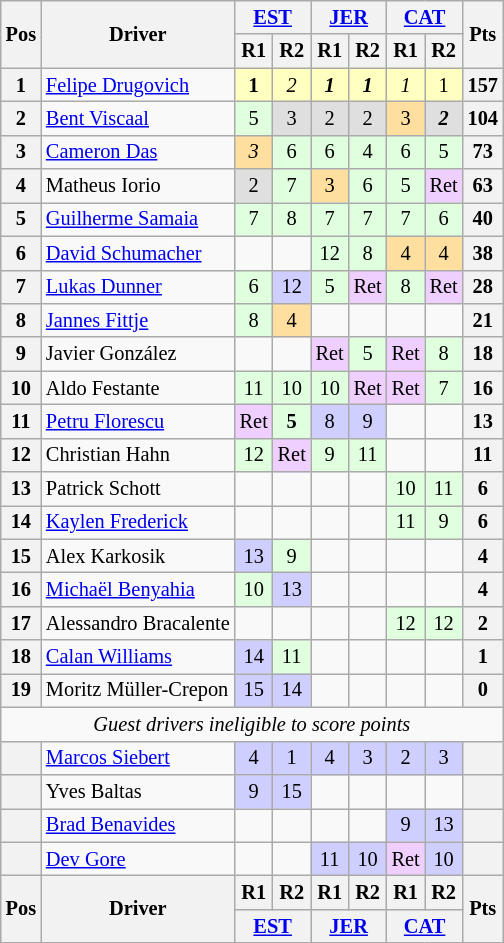<table class="wikitable" style="font-size: 85%; text-align:center">
<tr valign="top">
<th rowspan="2" valign="middle">Pos</th>
<th rowspan="2" valign="middle">Driver</th>
<th colspan=2><a href='#'>EST</a><br></th>
<th colspan=2><a href='#'>JER</a><br></th>
<th colspan=2><a href='#'>CAT</a><br></th>
<th rowspan="2" valign="middle">Pts</th>
</tr>
<tr>
<th>R1</th>
<th>R2</th>
<th>R1</th>
<th>R2</th>
<th>R1</th>
<th>R2</th>
</tr>
<tr>
<th>1</th>
<td align=left> <a href='#'>Felipe Drugovich</a></td>
<td style="background:#FFFFBF;"><strong>1</strong></td>
<td style="background:#FFFFBF;"><em>2</em></td>
<td style="background:#FFFFBF;"><strong><em>1</em></strong></td>
<td style="background:#FFFFBF;"><strong><em>1</em></strong></td>
<td style="background:#FFFFBF;"><em>1</em></td>
<td style="background:#FFFFBF;">1</td>
<th>157</th>
</tr>
<tr>
<th>2</th>
<td align=left> <a href='#'>Bent Viscaal</a></td>
<td style="background:#DFFFDF;">5</td>
<td style="background:#DFDFDF;">3</td>
<td style="background:#DFDFDF;">2</td>
<td style="background:#DFDFDF;">2</td>
<td style="background:#FFDF9F;">3</td>
<td style="background:#DFDFDF;"><strong><em>2</em></strong></td>
<th>104</th>
</tr>
<tr>
<th>3</th>
<td align=left> <a href='#'>Cameron Das</a></td>
<td style="background:#FFDF9F;"><em>3</em></td>
<td style="background:#DFFFDF;">6</td>
<td style="background:#DFFFDF;">6</td>
<td style="background:#DFFFDF;">4</td>
<td style="background:#DFFFDF;">6</td>
<td style="background:#DFFFDF;">5</td>
<th>73</th>
</tr>
<tr>
<th>4</th>
<td align=left> Matheus Iorio</td>
<td style="background:#DFDFDF;">2</td>
<td style="background:#DFFFDF;">7</td>
<td style="background:#FFDF9F;">3</td>
<td style="background:#DFFFDF;">6</td>
<td style="background:#DFFFDF;">5</td>
<td style="background:#EFCFFF;">Ret</td>
<th>63</th>
</tr>
<tr>
<th>5</th>
<td align=left> <a href='#'>Guilherme Samaia</a></td>
<td style="background:#DFFFDF;">7</td>
<td style="background:#DFFFDF;">8</td>
<td style="background:#DFFFDF;">7</td>
<td style="background:#DFFFDF;">7</td>
<td style="background:#DFFFDF;">7</td>
<td style="background:#DFFFDF;">6</td>
<th>40</th>
</tr>
<tr>
<th>6</th>
<td align=left> <a href='#'>David Schumacher</a></td>
<td></td>
<td></td>
<td style="background:#DFFFDF;">12</td>
<td style="background:#DFFFDF;">8</td>
<td style="background:#FFDF9F;">4</td>
<td style="background:#FFDF9F;">4</td>
<th>38</th>
</tr>
<tr>
<th>7</th>
<td align=left> <a href='#'>Lukas Dunner</a></td>
<td style="background:#DFFFDF;">6</td>
<td style="background:#CFCFFF;">12</td>
<td style="background:#DFFFDF;">5</td>
<td style="background:#EFCFFF;">Ret</td>
<td style="background:#DFFFDF;">8</td>
<td style="background:#EFCFFF;">Ret</td>
<th>28</th>
</tr>
<tr>
<th>8</th>
<td align=left> <a href='#'>Jannes Fittje</a></td>
<td style="background:#DFFFDF;">8</td>
<td style="background:#FFDF9F;">4</td>
<td></td>
<td></td>
<td></td>
<td></td>
<th>21</th>
</tr>
<tr>
<th>9</th>
<td align=left> Javier González</td>
<td></td>
<td></td>
<td style="background:#EFCFFF;">Ret</td>
<td style="background:#DFFFDF;">5</td>
<td style="background:#EFCFFF;">Ret</td>
<td style="background:#DFFFDF;">8</td>
<th>18</th>
</tr>
<tr>
<th>10</th>
<td align=left> Aldo Festante</td>
<td style="background:#DFFFDF;">11</td>
<td style="background:#DFFFDF;">10</td>
<td style="background:#DFFFDF;">10</td>
<td style="background:#EFCFFF;">Ret</td>
<td style="background:#EFCFFF;">Ret</td>
<td style="background:#DFFFDF;">7</td>
<th>16</th>
</tr>
<tr>
<th>11</th>
<td align=left> <a href='#'>Petru Florescu</a></td>
<td style="background:#EFCFFF;">Ret</td>
<td style="background:#DFFFDF;"><strong>5</strong></td>
<td style="background:#CFCFFF;">8</td>
<td style="background:#CFCFFF;">9</td>
<td></td>
<td></td>
<th>13</th>
</tr>
<tr>
<th>12</th>
<td align=left> Christian Hahn</td>
<td style="background:#DFFFDF;">12</td>
<td style="background:#EFCFFF;">Ret</td>
<td style="background:#DFFFDF;">9</td>
<td style="background:#DFFFDF;">11</td>
<td></td>
<td></td>
<th>11</th>
</tr>
<tr>
<th>13</th>
<td align=left> Patrick Schott</td>
<td></td>
<td></td>
<td></td>
<td></td>
<td style="background:#DFFFDF;">10</td>
<td style="background:#DFFFDF;">11</td>
<th>6</th>
</tr>
<tr>
<th>14</th>
<td align=left> <a href='#'>Kaylen Frederick</a></td>
<td></td>
<td></td>
<td></td>
<td></td>
<td style="background:#DFFFDF;">11</td>
<td style="background:#DFFFDF;">9</td>
<th>6</th>
</tr>
<tr>
<th>15</th>
<td align=left> Alex Karkosik</td>
<td style="background:#CFCFFF;">13</td>
<td style="background:#DFFFDF;">9</td>
<td></td>
<td></td>
<td></td>
<td></td>
<th>4</th>
</tr>
<tr>
<th>16</th>
<td align=left> <a href='#'>Michaël Benyahia</a></td>
<td style="background:#DFFFDF;">10</td>
<td style="background:#CFCFFF;">13</td>
<td></td>
<td></td>
<td></td>
<td></td>
<th>4</th>
</tr>
<tr>
<th>17</th>
<td align=left nowrap> Alessandro Bracalente</td>
<td></td>
<td></td>
<td></td>
<td></td>
<td style="background:#DFFFDF;">12</td>
<td style="background:#DFFFDF;">12</td>
<th>2</th>
</tr>
<tr>
<th>18</th>
<td align=left> <a href='#'>Calan Williams</a></td>
<td style="background:#CFCFFF;">14</td>
<td style="background:#DFFFDF;">11</td>
<td></td>
<td></td>
<td></td>
<td></td>
<th>1</th>
</tr>
<tr>
<th>19</th>
<td align=left> Moritz Müller-Crepon</td>
<td style="background:#CFCFFF;">15</td>
<td style="background:#CFCFFF;">14</td>
<td></td>
<td></td>
<td></td>
<td></td>
<th>0</th>
</tr>
<tr>
<td colspan=9><em>Guest drivers ineligible to score points</em></td>
</tr>
<tr>
<th></th>
<td align=left> <a href='#'>Marcos Siebert</a></td>
<td style="background:#CFCFFF;">4</td>
<td style="background:#CFCFFF;">1</td>
<td style="background:#CFCFFF;">4</td>
<td style="background:#CFCFFF;">3</td>
<td style="background:#CFCFFF;">2</td>
<td style="background:#CFCFFF;">3</td>
<th></th>
</tr>
<tr>
<th></th>
<td align=left> Yves Baltas</td>
<td style="background:#CFCFFF;">9</td>
<td style="background:#CFCFFF;">15</td>
<td></td>
<td></td>
<td></td>
<td></td>
<th></th>
</tr>
<tr>
<th></th>
<td align=left> <a href='#'>Brad Benavides</a></td>
<td></td>
<td></td>
<td></td>
<td></td>
<td style="background:#CFCFFF;">9</td>
<td style="background:#CFCFFF;">13</td>
<th></th>
</tr>
<tr>
<th></th>
<td align=left> <a href='#'>Dev Gore</a></td>
<td></td>
<td></td>
<td style="background:#CFCFFF;">11</td>
<td style="background:#CFCFFF;">10</td>
<td style="background:#EFCFFF;">Ret</td>
<td style="background:#CFCFFF;">10</td>
<th></th>
</tr>
<tr>
<th rowspan="2">Pos</th>
<th rowspan="2">Driver</th>
<th>R1</th>
<th>R2</th>
<th>R1</th>
<th>R2</th>
<th>R1</th>
<th>R2</th>
<th rowspan="2">Pts</th>
</tr>
<tr>
<th colspan="2"><a href='#'>EST</a><br></th>
<th colspan="2"><a href='#'>JER</a><br></th>
<th colspan="2"><a href='#'>CAT</a><br></th>
</tr>
</table>
